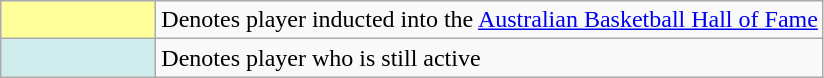<table class="wikitable">
<tr>
<td style="background-color:#FFFF99; border:1px solid #aaaaaa; width:6em"></td>
<td>Denotes player inducted into the <a href='#'>Australian Basketball Hall of Fame</a></td>
</tr>
<tr>
<td style="background-color:#CFECEC; border:1px solid #aaaaaa; width:6em"></td>
<td>Denotes player who is still active</td>
</tr>
</table>
